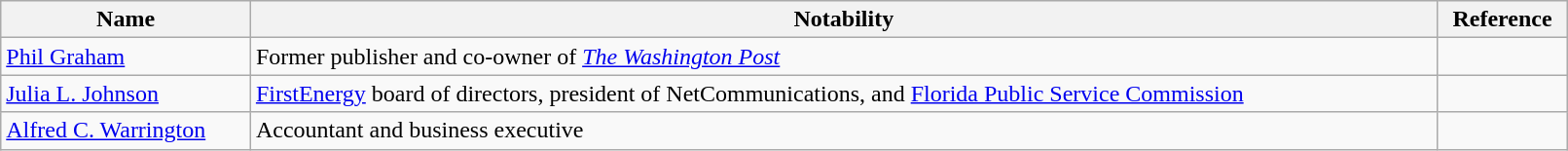<table class="wikitable" style="width:85%;">
<tr>
<th>Name</th>
<th>Notability</th>
<th>Reference</th>
</tr>
<tr>
<td><a href='#'>Phil Graham</a></td>
<td>Former publisher and co-owner of <em><a href='#'>The Washington Post</a></em></td>
<td></td>
</tr>
<tr>
<td><a href='#'>Julia L. Johnson</a></td>
<td><a href='#'>FirstEnergy</a> board of directors, president of NetCommunications, and <a href='#'>Florida Public Service Commission</a></td>
<td></td>
</tr>
<tr>
<td><a href='#'>Alfred C. Warrington</a></td>
<td>Accountant and business executive</td>
<td></td>
</tr>
</table>
